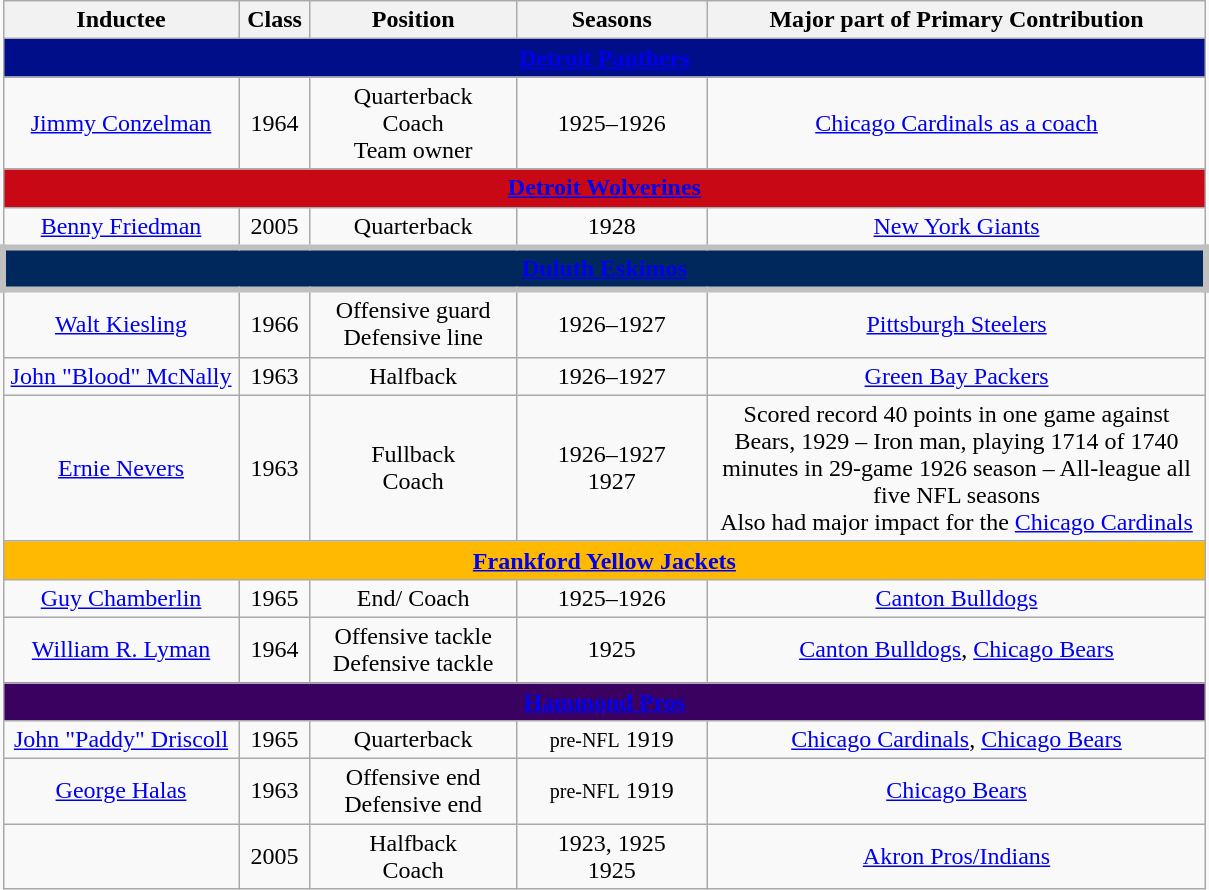<table class="wikitable" style="text-align:center">
<tr>
<th scope="col" width="150">Inductee</th>
<th scope="col" width="40">Class</th>
<th scope="col" width="130">Position</th>
<th scope="col" width="120">Seasons</th>
<th class="unsortable" scope="col" width="325">Major part of Primary Contribution</th>
</tr>
<tr>
<th colspan=5 style="background:#000F89;color:white"><a href='#'><span>Detroit Panthers</span></a></th>
</tr>
<tr>
<td><a href='#'>Jimmy Conzelman</a></td>
<td>1964</td>
<td>Quarterback<br>Coach<br> Team owner</td>
<td>1925–1926</td>
<td><a href='#'>Chicago Cardinals as a coach</a></td>
</tr>
<tr>
<th colspan=5 style="background:#C80815;color:white"><a href='#'><span>Detroit Wolverines</span></a></th>
</tr>
<tr>
<td><a href='#'>Benny Friedman</a></td>
<td>2005</td>
<td>Quarterback</td>
<td>1928</td>
<td><a href='#'>New York Giants</a></td>
</tr>
<tr>
<th colspan=5 style="border: 4px solid #C0C0C0;background:#00285D;color:white"><a href='#'><span>Duluth Eskimos</span></a></th>
</tr>
<tr>
<td><a href='#'>Walt Kiesling</a></td>
<td>1966</td>
<td>Offensive guard<br>Defensive line</td>
<td>1926–1927</td>
<td><a href='#'>Pittsburgh Steelers</a></td>
</tr>
<tr>
<td><a href='#'>John "Blood" McNally</a></td>
<td>1963</td>
<td>Halfback</td>
<td>1926–1927</td>
<td><a href='#'>Green Bay Packers</a></td>
</tr>
<tr>
<td><a href='#'>Ernie Nevers</a></td>
<td>1963</td>
<td>Fullback<br>Coach</td>
<td>1926–1927<br>1927</td>
<td> Scored record 40 points in one game against Bears, 1929 – Iron man, playing 1714 of 1740 minutes in 29-game 1926 season – All-league all five NFL seasons<br>Also had major impact for the <a href='#'>Chicago Cardinals</a></td>
</tr>
<tr>
<th colspan=5 style="background:#FFBA00;color:#00008B"><a href='#'><span>Frankford Yellow Jackets</span></a></th>
</tr>
<tr>
<td><a href='#'>Guy Chamberlin</a></td>
<td>1965</td>
<td>End/ Coach <br> </td>
<td>1925–1926</td>
<td><a href='#'>Canton Bulldogs</a></td>
</tr>
<tr>
<td><a href='#'>William R. Lyman</a></td>
<td>1964</td>
<td>Offensive tackle<br>Defensive tackle</td>
<td>1925</td>
<td><a href='#'>Canton Bulldogs</a>, <a href='#'>Chicago Bears</a></td>
</tr>
<tr>
<th colspan=5 style="background:#3b0160;color:#f0bf00"><a href='#'><span>Hammond Pros</span></a></th>
</tr>
<tr>
<td><a href='#'>John "Paddy" Driscoll</a></td>
<td>1965</td>
<td>Quarterback</td>
<td><small>pre-NFL</small> 1919</td>
<td><a href='#'>Chicago Cardinals</a>, <a href='#'>Chicago Bears</a></td>
</tr>
<tr>
<td><a href='#'>George Halas</a></td>
<td>1963</td>
<td>Offensive end<br>Defensive end</td>
<td><small>pre-NFL</small> 1919</td>
<td><a href='#'>Chicago Bears</a></td>
</tr>
<tr>
<td></td>
<td>2005</td>
<td>Halfback<br>Coach</td>
<td>1923, 1925<br> 1925</td>
<td><a href='#'>Akron Pros/Indians</a></td>
</tr>
</table>
